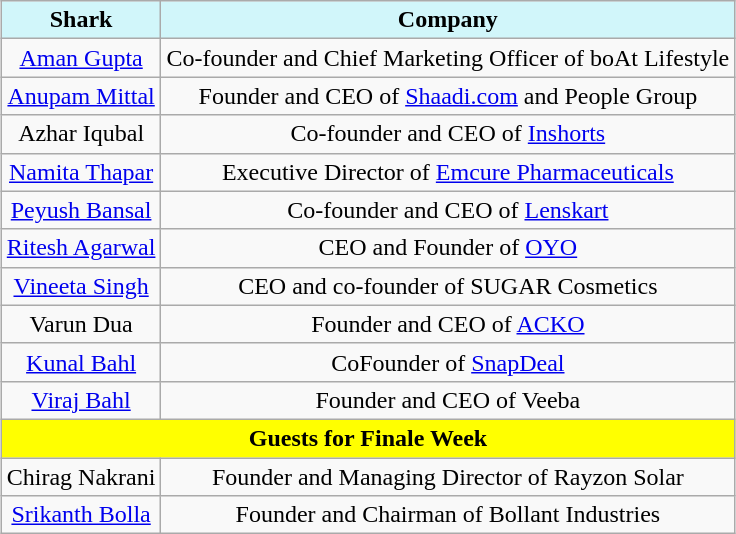<table class="wikitable"style="text-align:center;margin:auto;">
<tr>
<th style="background: #D1F6FA;color:black">Shark</th>
<th style="background: #D1F6FA;color:black">Company</th>
</tr>
<tr>
<td><a href='#'>Aman Gupta</a></td>
<td>Co-founder and Chief Marketing Officer of boAt Lifestyle</td>
</tr>
<tr>
<td><a href='#'>Anupam Mittal</a></td>
<td>Founder and CEO of <a href='#'>Shaadi.com</a> and People Group</td>
</tr>
<tr>
<td>Azhar Iqubal</td>
<td>Co-founder and CEO of <a href='#'>Inshorts</a></td>
</tr>
<tr>
<td><a href='#'>Namita Thapar</a></td>
<td>Executive Director of <a href='#'>Emcure Pharmaceuticals</a></td>
</tr>
<tr>
<td><a href='#'>Peyush Bansal</a></td>
<td>Co-founder and CEO of <a href='#'>Lenskart</a></td>
</tr>
<tr>
<td><a href='#'>Ritesh Agarwal</a></td>
<td>CEO and Founder of <a href='#'>OYO</a></td>
</tr>
<tr>
<td><a href='#'>Vineeta Singh</a></td>
<td>CEO and co-founder of SUGAR Cosmetics</td>
</tr>
<tr>
<td>Varun Dua</td>
<td>Founder and CEO of <a href='#'>ACKO</a></td>
</tr>
<tr>
<td><a href='#'>Kunal Bahl</a></td>
<td>CoFounder of <a href='#'>SnapDeal</a></td>
</tr>
<tr>
<td><a href='#'>Viraj Bahl</a></td>
<td>Founder and CEO of Veeba</td>
</tr>
<tr>
<td colspan=2 bgcolor='Yellow'><strong>Guests for Finale Week</strong></td>
</tr>
<tr>
<td>Chirag Nakrani</td>
<td>Founder and Managing Director of Rayzon Solar</td>
</tr>
<tr>
<td><a href='#'>Srikanth Bolla</a></td>
<td>Founder and Chairman of Bollant Industries</td>
</tr>
</table>
